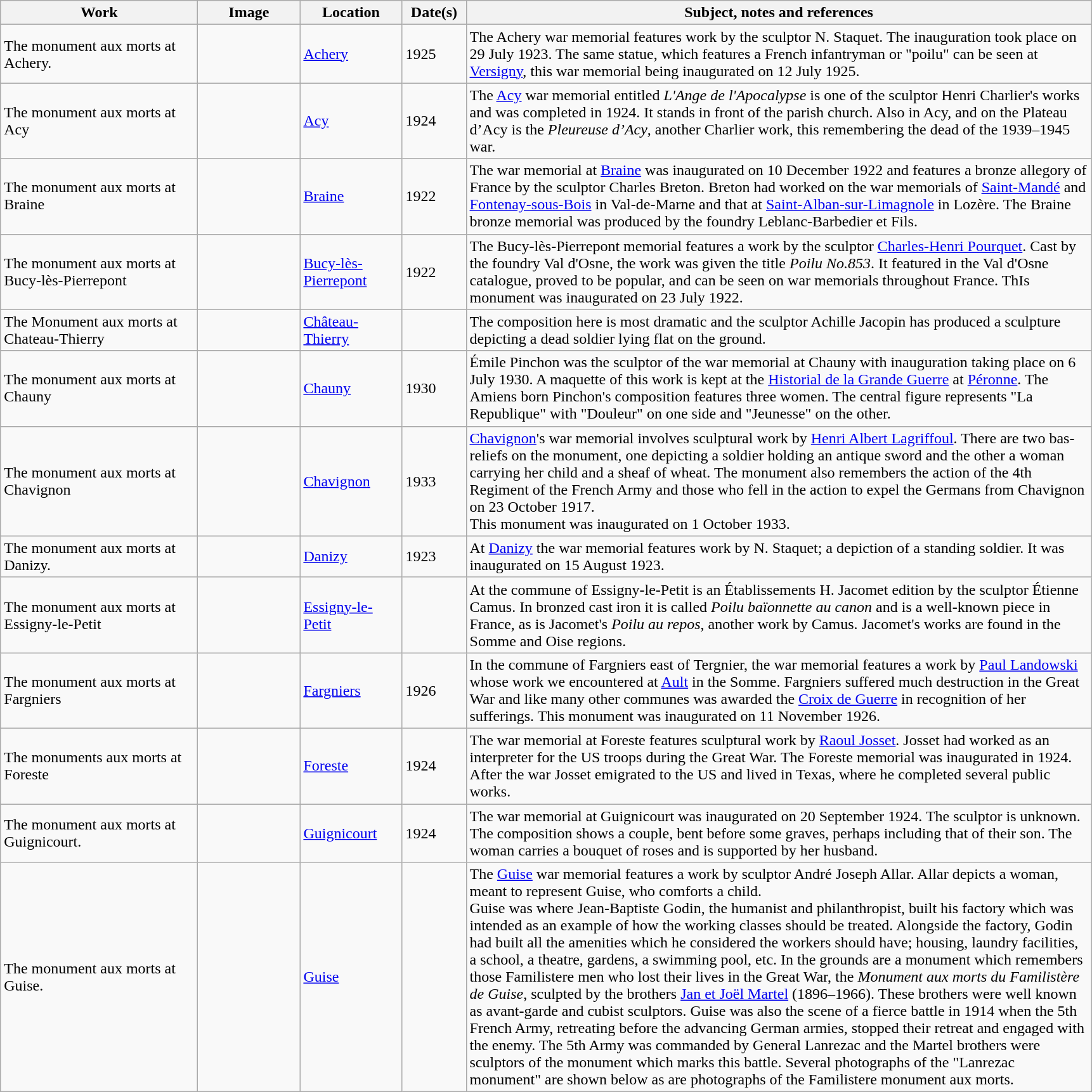<table class="wikitable sortable">
<tr>
<th style="width:200px">Work</th>
<th style="width:100px" class="sortable">Image</th>
<th style="width:100px">Location</th>
<th style="width:60px">Date(s)</th>
<th style="width:650px" class="unsortable">Subject, notes and references</th>
</tr>
<tr>
<td>The monument aux morts at Achery.</td>
<td></td>
<td><a href='#'>Achery</a></td>
<td>1925</td>
<td>The Achery war memorial features work by the sculptor N. Staquet. The inauguration took place on 29 July 1923. The same statue, which features a French infantryman or "poilu" can be seen at <a href='#'>Versigny</a>, this war memorial being inaugurated on 12 July 1925.</td>
</tr>
<tr>
<td>The monument aux morts at Acy</td>
<td></td>
<td><a href='#'>Acy</a></td>
<td>1924</td>
<td>The <a href='#'>Acy</a> war memorial entitled <em>L'Ange de l'Apocalypse</em> is one of the sculptor Henri Charlier's works and was completed in 1924. It stands in front of the parish church. Also in Acy, and on the Plateau d’Acy is the <em>Pleureuse d’Acy</em>, another Charlier work, this remembering the dead of the 1939–1945 war.</td>
</tr>
<tr>
<td>The monument aux morts at Braine</td>
<td></td>
<td><a href='#'>Braine</a></td>
<td>1922</td>
<td>The war memorial at <a href='#'>Braine</a> was inaugurated on 10 December 1922 and features a bronze allegory of France by the sculptor Charles Breton. Breton had worked on the war memorials of <a href='#'>Saint-Mandé</a> and <a href='#'>Fontenay-sous-Bois</a> in Val-de-Marne and that at <a href='#'>Saint-Alban-sur-Limagnole</a> in Lozère. The Braine bronze memorial was produced by the foundry Leblanc-Barbedier et Fils.</td>
</tr>
<tr>
<td>The monument aux morts at Bucy-lès-Pierrepont</td>
<td></td>
<td><a href='#'>Bucy-lès-Pierrepont</a></td>
<td>1922</td>
<td>The Bucy-lès-Pierrepont memorial features a work by the sculptor <a href='#'>Charles-Henri Pourquet</a>. Cast by the foundry Val d'Osne, the work was given the title <em>Poilu No.853</em>. It featured in the Val d'Osne catalogue, proved to be popular, and can be seen on war memorials throughout France. ThIs monument was inaugurated on 23 July 1922.</td>
</tr>
<tr>
<td>The Monument aux morts at Chateau-Thierry</td>
<td></td>
<td><a href='#'>Château-Thierry</a></td>
<td></td>
<td>The composition here is most dramatic and the sculptor Achille Jacopin has produced a sculpture depicting a dead soldier lying flat on the ground.</td>
</tr>
<tr>
<td>The monument aux morts at Chauny</td>
<td></td>
<td><a href='#'>Chauny</a></td>
<td>1930</td>
<td>Émile Pinchon was the sculptor of the war memorial at Chauny with inauguration taking place on 6 July 1930. A maquette of this work is kept at the <a href='#'>Historial de la Grande Guerre</a> at <a href='#'>Péronne</a>. The Amiens born Pinchon's composition features three women. The central figure represents "La Republique" with "Douleur" on one side and "Jeunesse" on the other.</td>
</tr>
<tr>
<td>The monument aux morts at Chavignon</td>
<td></td>
<td><a href='#'>Chavignon</a></td>
<td>1933</td>
<td><a href='#'>Chavignon</a>'s war memorial involves sculptural work by <a href='#'>Henri Albert Lagriffoul</a>. There are two bas-reliefs on the monument, one depicting a soldier holding an antique sword and the other a woman carrying her child and a sheaf of wheat. The monument also remembers the action of the 4th Regiment of the French Army and those who fell in the action to expel the Germans from Chavignon on 23 October 1917.<br>This monument was inaugurated on 1 October 1933.</td>
</tr>
<tr>
<td>The monument aux morts at Danizy.</td>
<td></td>
<td><a href='#'>Danizy</a></td>
<td>1923</td>
<td>At <a href='#'>Danizy</a> the war memorial features work by N. Staquet; a depiction of a standing soldier. It was inaugurated on 15 August 1923.</td>
</tr>
<tr>
<td>The monument aux morts at Essigny-le-Petit</td>
<td></td>
<td><a href='#'>Essigny-le-Petit</a></td>
<td></td>
<td>At the commune of Essigny-le-Petit is an Établissements H. Jacomet edition by the sculptor Étienne Camus. In bronzed cast iron it is called <em>Poilu baïonnette au canon</em> and is a well-known piece in France, as is Jacomet's <em>Poilu au repos</em>, another work by Camus. Jacomet's works are found in the Somme and Oise regions.</td>
</tr>
<tr>
<td>The monument aux morts at Fargniers</td>
<td></td>
<td><a href='#'>Fargniers</a></td>
<td>1926</td>
<td>In the commune of Fargniers east of Tergnier, the war memorial features a work by <a href='#'>Paul Landowski</a> whose work we encountered at <a href='#'>Ault</a> in the Somme. Fargniers suffered much destruction in the Great War and like many other communes was awarded the <a href='#'>Croix de Guerre</a> in recognition of her sufferings. This monument was inaugurated on 11 November 1926.</td>
</tr>
<tr>
<td>The monuments aux morts at Foreste</td>
<td></td>
<td><a href='#'>Foreste</a></td>
<td>1924</td>
<td>The war memorial at Foreste features sculptural work by <a href='#'>Raoul Josset</a>. Josset had worked as an interpreter for the US troops during the Great War. The Foreste memorial was inaugurated in 1924. After the war Josset emigrated to the US and lived in Texas, where he completed several public works.</td>
</tr>
<tr>
<td>The monument aux morts at Guignicourt.</td>
<td></td>
<td><a href='#'>Guignicourt</a></td>
<td>1924</td>
<td>The war memorial at Guignicourt was inaugurated on 20 September 1924. The sculptor is unknown. The composition shows a couple, bent before some graves, perhaps including that of their son. The woman carries a bouquet of roses and is supported by her husband.</td>
</tr>
<tr>
<td>The monument aux morts at Guise.</td>
<td></td>
<td><a href='#'>Guise</a></td>
<td></td>
<td>The <a href='#'>Guise</a> war memorial features a work by sculptor André Joseph Allar. Allar depicts a woman, meant to represent Guise, who comforts a child.<br>Guise was where Jean-Baptiste Godin, the humanist and philanthropist, built his factory which was intended as an example of how the working classes should be treated. Alongside the factory, Godin had built all the amenities which he considered the workers should have; housing, laundry facilities, a school, a theatre, gardens, a swimming pool, etc. In the grounds are a monument which remembers those Familistere men who lost their lives in the Great
War, the <em>Monument aux morts du Familistère de Guise</em>, sculpted by the brothers <a href='#'>Jan et Joël Martel</a> (1896–1966). These brothers were well known as avant-garde and cubist sculptors.
Guise was also the scene of a fierce battle in 1914 when the 5th French Army, retreating before the advancing German armies, stopped their retreat and engaged with the enemy. The 5th Army was commanded by General Lanrezac and the Martel brothers were sculptors of the monument which marks this battle. Several photographs of the "Lanrezac monument" are shown below as are photographs of the Familistere monument aux morts.</td>
</tr>
</table>
